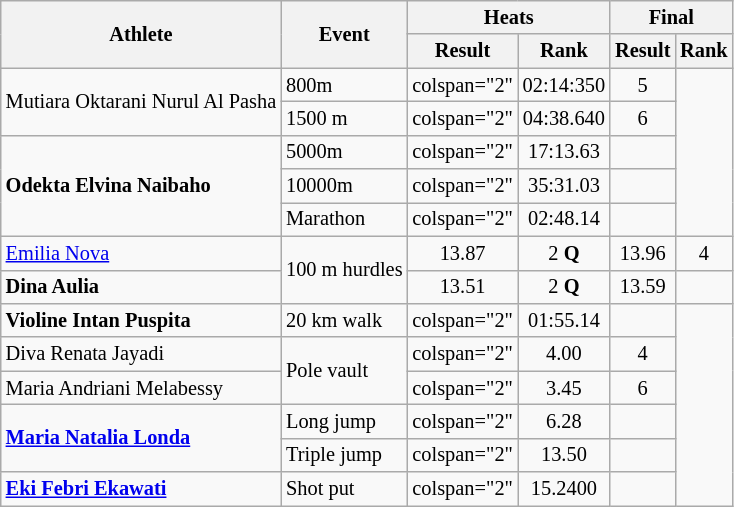<table class="wikitable" style="font-size:85%">
<tr>
<th rowspan="2">Athlete</th>
<th rowspan="2">Event</th>
<th colspan="2">Heats</th>
<th colspan="2">Final</th>
</tr>
<tr>
<th>Result</th>
<th>Rank</th>
<th>Result</th>
<th>Rank</th>
</tr>
<tr align="center">
<td align="left" rowspan=2>Mutiara Oktarani Nurul Al Pasha</td>
<td align="left">800m</td>
<td>colspan="2" </td>
<td>02:14:350</td>
<td>5</td>
</tr>
<tr align="center">
<td align="left">1500 m</td>
<td>colspan="2" </td>
<td>04:38.640</td>
<td>6</td>
</tr>
<tr align="center">
<td align="left" rowspan=3><strong>Odekta Elvina Naibaho</strong></td>
<td align="left">5000m</td>
<td>colspan="2" </td>
<td>17:13.63</td>
<td></td>
</tr>
<tr align="center">
<td align="left">10000m</td>
<td>colspan="2" </td>
<td>35:31.03</td>
<td></td>
</tr>
<tr align="center">
<td align="left">Marathon</td>
<td>colspan="2" </td>
<td>02:48.14</td>
<td></td>
</tr>
<tr align="center">
<td align="left"><a href='#'>Emilia Nova</a></td>
<td align="left" rowspan=2>100 m hurdles</td>
<td>13.87</td>
<td>2 <strong>Q</strong></td>
<td>13.96</td>
<td>4</td>
</tr>
<tr align="center">
<td align="left"><strong>Dina Aulia</strong></td>
<td>13.51</td>
<td>2 <strong>Q</strong></td>
<td>13.59</td>
<td></td>
</tr>
<tr align="center">
<td align="left"><strong>Violine Intan Puspita</strong></td>
<td align="left">20 km walk</td>
<td>colspan="2" </td>
<td>01:55.14</td>
<td></td>
</tr>
<tr align="center">
<td align="left">Diva Renata Jayadi</td>
<td align="left" rowspan="2">Pole vault</td>
<td>colspan="2" </td>
<td>4.00</td>
<td>4</td>
</tr>
<tr align="center">
<td align="left">Maria Andriani Melabessy</td>
<td>colspan="2" </td>
<td>3.45</td>
<td>6</td>
</tr>
<tr align="center">
<td align="left" rowspan="2"><strong><a href='#'>Maria Natalia Londa</a></strong></td>
<td align="left">Long jump</td>
<td>colspan="2" </td>
<td>6.28</td>
<td></td>
</tr>
<tr align="center">
<td align="left">Triple jump</td>
<td>colspan="2" </td>
<td>13.50</td>
<td></td>
</tr>
<tr align="center">
<td align="left"><strong><a href='#'>Eki Febri Ekawati</a></strong></td>
<td align="left">Shot put</td>
<td>colspan="2" </td>
<td>15.2400</td>
<td></td>
</tr>
</table>
